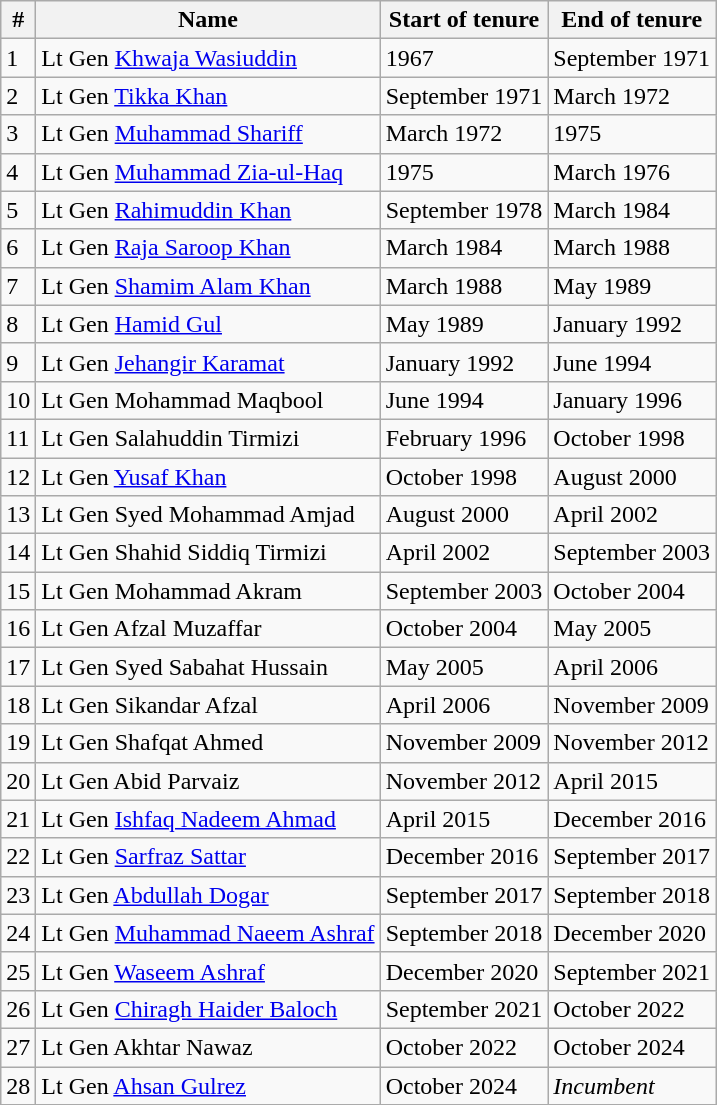<table class="wikitable sortable">
<tr>
<th>#</th>
<th>Name</th>
<th>Start of tenure</th>
<th>End of tenure</th>
</tr>
<tr>
<td>1</td>
<td>Lt Gen <a href='#'>Khwaja Wasiuddin</a></td>
<td>1967</td>
<td>September 1971</td>
</tr>
<tr>
<td>2</td>
<td>Lt Gen <a href='#'>Tikka Khan</a></td>
<td>September 1971</td>
<td>March 1972</td>
</tr>
<tr>
<td>3</td>
<td>Lt Gen <a href='#'>Muhammad Shariff</a></td>
<td>March 1972</td>
<td>1975</td>
</tr>
<tr>
<td>4</td>
<td>Lt Gen <a href='#'>Muhammad Zia-ul-Haq</a></td>
<td>1975</td>
<td>March 1976</td>
</tr>
<tr>
<td>5</td>
<td>Lt Gen <a href='#'>Rahimuddin Khan</a></td>
<td>September 1978</td>
<td>March 1984</td>
</tr>
<tr>
<td>6</td>
<td>Lt Gen <a href='#'>Raja Saroop Khan</a></td>
<td>March 1984</td>
<td>March 1988</td>
</tr>
<tr>
<td>7</td>
<td>Lt Gen <a href='#'>Shamim Alam Khan</a></td>
<td>March 1988</td>
<td>May 1989</td>
</tr>
<tr>
<td>8</td>
<td>Lt Gen <a href='#'>Hamid Gul</a></td>
<td>May 1989</td>
<td>January 1992</td>
</tr>
<tr>
<td>9</td>
<td>Lt Gen <a href='#'>Jehangir Karamat</a></td>
<td>January 1992</td>
<td>June 1994</td>
</tr>
<tr>
<td>10</td>
<td>Lt Gen Mohammad Maqbool</td>
<td>June 1994</td>
<td>January 1996</td>
</tr>
<tr>
<td>11</td>
<td>Lt Gen Salahuddin Tirmizi</td>
<td>February 1996</td>
<td>October 1998</td>
</tr>
<tr>
<td>12</td>
<td>Lt Gen <a href='#'>Yusaf Khan</a></td>
<td>October 1998</td>
<td>August 2000</td>
</tr>
<tr>
<td>13</td>
<td>Lt Gen Syed Mohammad Amjad</td>
<td>August 2000</td>
<td>April 2002</td>
</tr>
<tr>
<td>14</td>
<td>Lt Gen Shahid Siddiq Tirmizi</td>
<td>April 2002</td>
<td>September 2003</td>
</tr>
<tr>
<td>15</td>
<td>Lt Gen Mohammad Akram</td>
<td>September 2003</td>
<td>October 2004</td>
</tr>
<tr>
<td>16</td>
<td>Lt Gen Afzal Muzaffar</td>
<td>October 2004</td>
<td>May 2005</td>
</tr>
<tr>
<td>17</td>
<td>Lt Gen Syed Sabahat Hussain</td>
<td>May 2005</td>
<td>April 2006</td>
</tr>
<tr>
<td>18</td>
<td>Lt Gen Sikandar Afzal</td>
<td>April 2006</td>
<td>November 2009</td>
</tr>
<tr>
<td>19</td>
<td>Lt Gen Shafqat Ahmed</td>
<td>November 2009</td>
<td>November 2012</td>
</tr>
<tr>
<td>20</td>
<td>Lt Gen Abid Parvaiz</td>
<td>November 2012</td>
<td>April 2015</td>
</tr>
<tr>
<td>21</td>
<td>Lt Gen <a href='#'>Ishfaq Nadeem Ahmad</a></td>
<td>April 2015</td>
<td>December 2016</td>
</tr>
<tr>
<td>22</td>
<td>Lt Gen <a href='#'>Sarfraz Sattar</a></td>
<td>December 2016</td>
<td>September 2017</td>
</tr>
<tr>
<td>23</td>
<td>Lt Gen <a href='#'>Abdullah Dogar</a></td>
<td>September 2017</td>
<td>September 2018</td>
</tr>
<tr>
<td>24</td>
<td>Lt Gen <a href='#'>Muhammad Naeem Ashraf</a></td>
<td>September 2018</td>
<td>December 2020</td>
</tr>
<tr>
<td>25</td>
<td>Lt Gen <a href='#'>Waseem Ashraf</a></td>
<td>December 2020</td>
<td>September 2021</td>
</tr>
<tr>
<td>26</td>
<td>Lt Gen <a href='#'>Chiragh Haider Baloch</a></td>
<td>September 2021</td>
<td>October 2022</td>
</tr>
<tr>
<td>27</td>
<td>Lt Gen Akhtar Nawaz</td>
<td>October 2022</td>
<td>October 2024</td>
</tr>
<tr>
<td>28</td>
<td>Lt Gen <a href='#'>Ahsan Gulrez</a></td>
<td>October 2024</td>
<td><em>Incumbent</em></td>
</tr>
</table>
